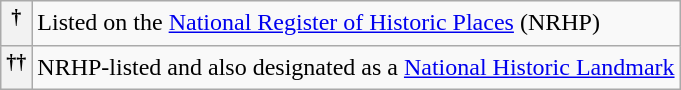<table class="wikitable">
<tr>
<th><sup>†</sup></th>
<td>Listed on the <a href='#'>National Register of Historic Places</a> (NRHP)</td>
</tr>
<tr>
<th><sup>††</sup></th>
<td>NRHP-listed and also designated as a <a href='#'>National Historic Landmark</a></td>
</tr>
</table>
